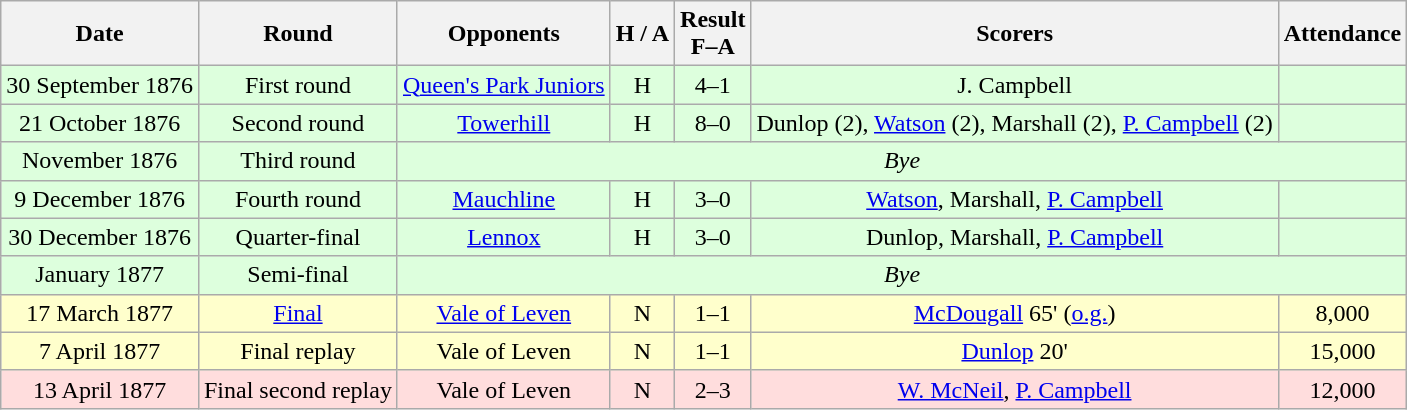<table class="wikitable" style="text-align:center">
<tr>
<th>Date</th>
<th>Round</th>
<th>Opponents</th>
<th>H / A</th>
<th>Result<br>F–A</th>
<th>Scorers</th>
<th>Attendance</th>
</tr>
<tr bgcolor=#ddffdd>
<td>30 September 1876</td>
<td>First round</td>
<td><a href='#'>Queen's Park Juniors</a></td>
<td>H</td>
<td>4–1</td>
<td>J. Campbell</td>
<td></td>
</tr>
<tr bgcolor=#ddffdd>
<td>21 October 1876</td>
<td>Second round</td>
<td><a href='#'>Towerhill</a></td>
<td>H</td>
<td>8–0</td>
<td>Dunlop (2), <a href='#'>Watson</a> (2), Marshall (2), <a href='#'>P. Campbell</a> (2)</td>
<td></td>
</tr>
<tr bgcolor=#ddffdd>
<td>November 1876</td>
<td>Third round</td>
<td colspan="5"><em>Bye</em></td>
</tr>
<tr bgcolor=#ddffdd>
<td>9 December 1876</td>
<td>Fourth round</td>
<td><a href='#'>Mauchline</a></td>
<td>H</td>
<td>3–0</td>
<td><a href='#'>Watson</a>, Marshall, <a href='#'>P. Campbell</a></td>
<td></td>
</tr>
<tr bgcolor=#ddffdd>
<td>30 December 1876</td>
<td>Quarter-final</td>
<td><a href='#'>Lennox</a></td>
<td>H</td>
<td>3–0</td>
<td>Dunlop, Marshall, <a href='#'>P. Campbell</a></td>
<td></td>
</tr>
<tr bgcolor=#ddffdd>
<td>January 1877</td>
<td>Semi-final</td>
<td colspan="5"><em>Bye</em></td>
</tr>
<tr bgcolor=#ffffcc>
<td>17 March 1877</td>
<td><a href='#'>Final</a></td>
<td><a href='#'>Vale of Leven</a></td>
<td>N</td>
<td>1–1</td>
<td><a href='#'>McDougall</a> 65' (<a href='#'>o.g.</a>)</td>
<td>8,000</td>
</tr>
<tr bgcolor=#ffffcc>
<td>7 April 1877</td>
<td>Final replay</td>
<td>Vale of Leven</td>
<td>N</td>
<td>1–1</td>
<td><a href='#'>Dunlop</a> 20'</td>
<td>15,000</td>
</tr>
<tr bgcolor=#ffdddd>
<td>13 April 1877</td>
<td>Final second replay</td>
<td>Vale of Leven</td>
<td>N</td>
<td>2–3</td>
<td><a href='#'>W. McNeil</a>, <a href='#'>P. Campbell</a></td>
<td>12,000</td>
</tr>
</table>
